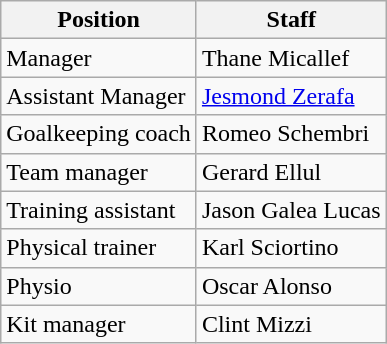<table class="wikitable">
<tr>
<th>Position</th>
<th>Staff</th>
</tr>
<tr>
<td>Manager</td>
<td> Thane Micallef</td>
</tr>
<tr>
<td>Assistant Manager</td>
<td> <a href='#'>Jesmond Zerafa</a></td>
</tr>
<tr>
<td>Goalkeeping coach</td>
<td> Romeo Schembri</td>
</tr>
<tr>
<td>Team manager</td>
<td> Gerard Ellul</td>
</tr>
<tr>
<td>Training assistant</td>
<td> Jason Galea Lucas</td>
</tr>
<tr>
<td>Physical trainer</td>
<td> Karl Sciortino</td>
</tr>
<tr>
<td>Physio</td>
<td> Oscar Alonso</td>
</tr>
<tr>
<td>Kit manager</td>
<td> Clint Mizzi</td>
</tr>
</table>
